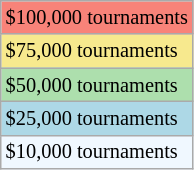<table class="wikitable" style="font-size:85%;">
<tr style="background:#f88379;">
<td>$100,000 tournaments</td>
</tr>
<tr style="background:#f7e98e;">
<td>$75,000 tournaments</td>
</tr>
<tr style="background:#addfad;">
<td>$50,000 tournaments</td>
</tr>
<tr style="background:lightblue;">
<td>$25,000 tournaments</td>
</tr>
<tr style="background:#f0f8ff;">
<td>$10,000 tournaments</td>
</tr>
</table>
